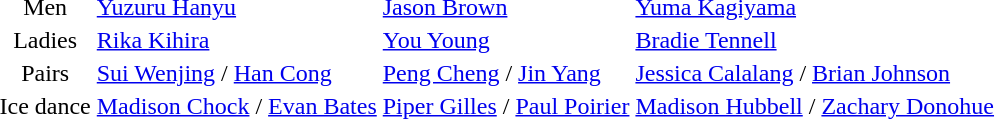<table>
<tr>
<td align=center>Men</td>
<td> <a href='#'>Yuzuru Hanyu</a></td>
<td> <a href='#'>Jason Brown</a></td>
<td> <a href='#'>Yuma Kagiyama</a></td>
</tr>
<tr>
<td align=center>Ladies</td>
<td> <a href='#'>Rika Kihira</a></td>
<td> <a href='#'>You Young</a></td>
<td> <a href='#'>Bradie Tennell</a></td>
</tr>
<tr>
<td align=center>Pairs</td>
<td> <a href='#'>Sui Wenjing</a> / <a href='#'>Han Cong</a></td>
<td> <a href='#'>Peng Cheng</a> / <a href='#'>Jin Yang</a></td>
<td> <a href='#'>Jessica Calalang</a> / <a href='#'>Brian Johnson</a></td>
</tr>
<tr>
<td align=center>Ice dance</td>
<td> <a href='#'>Madison Chock</a> / <a href='#'>Evan Bates</a></td>
<td> <a href='#'>Piper Gilles</a> / <a href='#'>Paul Poirier</a></td>
<td> <a href='#'>Madison Hubbell</a> / <a href='#'>Zachary Donohue</a></td>
</tr>
</table>
